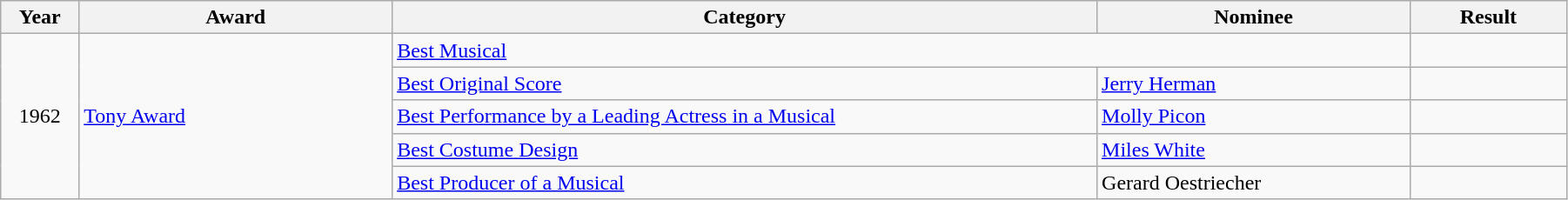<table class="wikitable" width="95%">
<tr>
<th width="5%">Year</th>
<th width="20%">Award</th>
<th width="45%">Category</th>
<th width="20%">Nominee</th>
<th width="10%">Result</th>
</tr>
<tr>
<td rowspan="5" align="center">1962</td>
<td rowspan="5"><a href='#'>Tony Award</a></td>
<td colspan="2"><a href='#'>Best Musical</a></td>
<td></td>
</tr>
<tr>
<td><a href='#'>Best Original Score</a></td>
<td><a href='#'>Jerry Herman</a></td>
<td></td>
</tr>
<tr>
<td><a href='#'>Best Performance by a Leading Actress in a Musical</a></td>
<td><a href='#'>Molly Picon</a></td>
<td></td>
</tr>
<tr>
<td><a href='#'>Best Costume Design</a></td>
<td><a href='#'>Miles White</a></td>
<td></td>
</tr>
<tr>
<td><a href='#'>Best Producer of a Musical</a></td>
<td>Gerard Oestriecher</td>
<td></td>
</tr>
</table>
